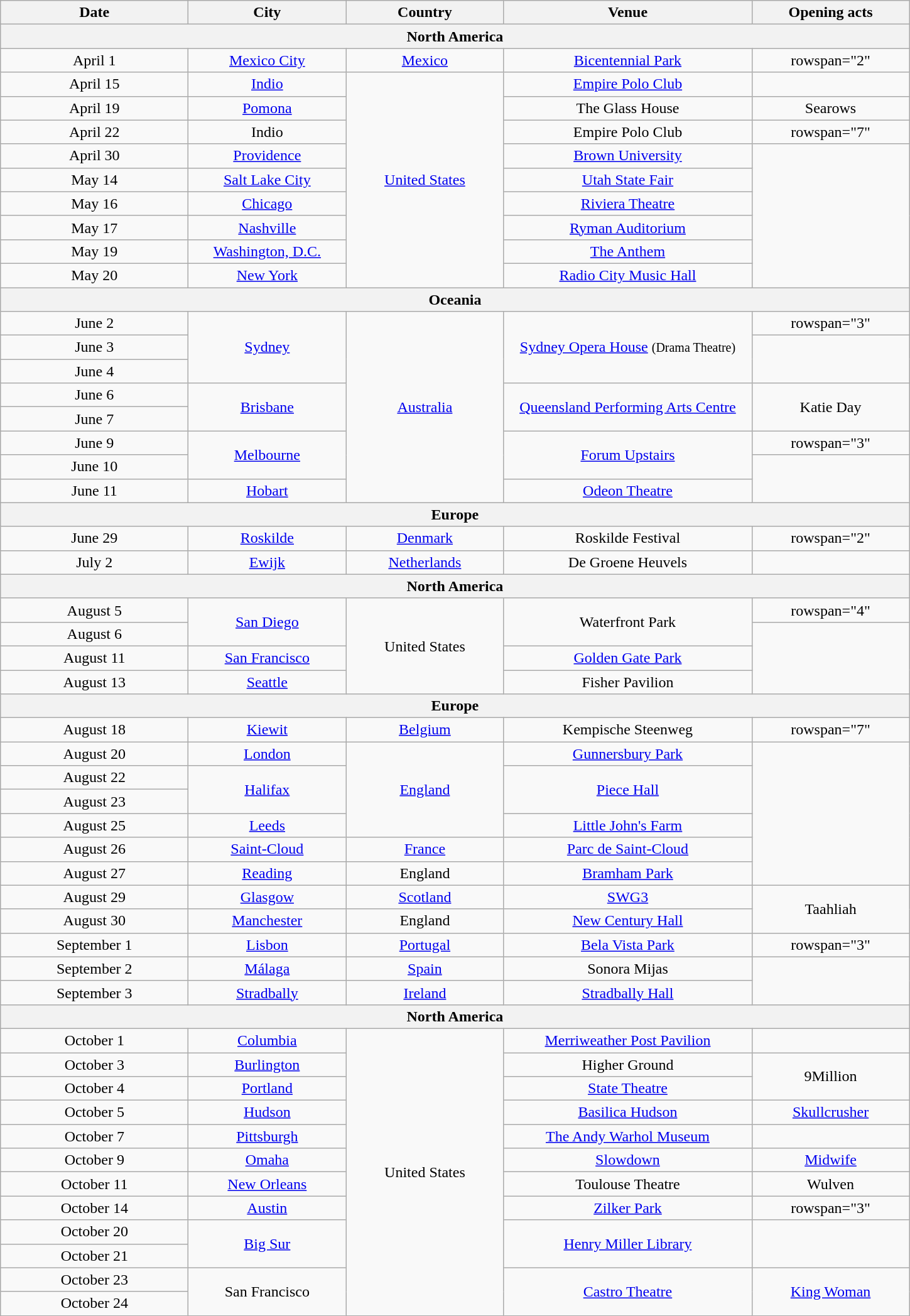<table class="wikitable plainrowheaders" style="text-align:center;">
<tr>
<th scope="col" style="width:12em;">Date</th>
<th scope="col" style="width:10em;">City</th>
<th scope="col" style="width:10em;">Country</th>
<th scope="col" style="width:16em;">Venue</th>
<th scope="col" style="width:10em;">Opening acts</th>
</tr>
<tr>
<th colspan="5">North America</th>
</tr>
<tr>
<td>April 1</td>
<td><a href='#'>Mexico City</a></td>
<td><a href='#'>Mexico</a></td>
<td><a href='#'>Bicentennial Park</a></td>
<td>rowspan="2" </td>
</tr>
<tr>
<td>April 15</td>
<td><a href='#'>Indio</a></td>
<td rowspan="9"><a href='#'>United States</a></td>
<td><a href='#'>Empire Polo Club</a></td>
</tr>
<tr>
<td>April 19</td>
<td><a href='#'>Pomona</a></td>
<td>The Glass House</td>
<td>Searows</td>
</tr>
<tr>
<td>April 22</td>
<td>Indio</td>
<td>Empire Polo Club</td>
<td>rowspan="7" </td>
</tr>
<tr>
<td>April 30</td>
<td><a href='#'>Providence</a></td>
<td><a href='#'>Brown University</a></td>
</tr>
<tr>
<td>May 14</td>
<td><a href='#'>Salt Lake City</a></td>
<td><a href='#'>Utah State Fair</a></td>
</tr>
<tr>
<td>May 16</td>
<td><a href='#'>Chicago</a></td>
<td><a href='#'>Riviera Theatre</a></td>
</tr>
<tr>
<td>May 17</td>
<td><a href='#'>Nashville</a></td>
<td><a href='#'>Ryman Auditorium</a></td>
</tr>
<tr>
<td>May 19</td>
<td><a href='#'>Washington, D.C.</a></td>
<td><a href='#'>The Anthem</a></td>
</tr>
<tr>
<td>May 20</td>
<td><a href='#'>New York</a></td>
<td><a href='#'>Radio City Music Hall</a></td>
</tr>
<tr>
<th colspan="5">Oceania</th>
</tr>
<tr>
<td>June 2</td>
<td rowspan="3"><a href='#'>Sydney</a></td>
<td rowspan="8"><a href='#'>Australia</a></td>
<td rowspan="3"><a href='#'>Sydney Opera House</a> <small>(Drama Theatre)</small></td>
<td>rowspan="3" </td>
</tr>
<tr>
<td>June 3</td>
</tr>
<tr>
<td>June 4</td>
</tr>
<tr>
<td>June 6</td>
<td rowspan="2"><a href='#'>Brisbane</a></td>
<td rowspan="2"><a href='#'>Queensland Performing Arts Centre</a></td>
<td rowspan="2">Katie Day</td>
</tr>
<tr>
<td>June 7</td>
</tr>
<tr>
<td>June 9</td>
<td rowspan="2"><a href='#'>Melbourne</a></td>
<td rowspan="2"><a href='#'>Forum Upstairs</a></td>
<td>rowspan="3" </td>
</tr>
<tr>
<td>June 10</td>
</tr>
<tr>
<td>June 11</td>
<td><a href='#'>Hobart</a></td>
<td><a href='#'>Odeon Theatre</a></td>
</tr>
<tr>
<th colspan="5">Europe</th>
</tr>
<tr>
<td>June 29</td>
<td><a href='#'>Roskilde</a></td>
<td><a href='#'>Denmark</a></td>
<td>Roskilde Festival</td>
<td>rowspan="2" </td>
</tr>
<tr>
<td>July 2</td>
<td><a href='#'>Ewijk</a></td>
<td><a href='#'>Netherlands</a></td>
<td>De Groene Heuvels</td>
</tr>
<tr>
<th colspan="5">North America</th>
</tr>
<tr>
<td>August 5</td>
<td rowspan="2"><a href='#'>San Diego</a></td>
<td rowspan="4">United States</td>
<td rowspan="2">Waterfront Park</td>
<td>rowspan="4" </td>
</tr>
<tr>
<td>August 6</td>
</tr>
<tr>
<td>August 11</td>
<td><a href='#'>San Francisco</a></td>
<td><a href='#'>Golden Gate Park</a></td>
</tr>
<tr>
<td>August 13</td>
<td><a href='#'>Seattle</a></td>
<td>Fisher Pavilion</td>
</tr>
<tr>
<th colspan="5">Europe</th>
</tr>
<tr>
<td>August 18</td>
<td><a href='#'>Kiewit</a></td>
<td><a href='#'>Belgium</a></td>
<td>Kempische Steenweg</td>
<td>rowspan="7" </td>
</tr>
<tr>
<td>August 20</td>
<td><a href='#'>London</a></td>
<td rowspan="4"><a href='#'>England</a></td>
<td><a href='#'>Gunnersbury Park</a></td>
</tr>
<tr>
<td>August 22</td>
<td rowspan="2"><a href='#'>Halifax</a></td>
<td rowspan="2"><a href='#'>Piece Hall</a></td>
</tr>
<tr>
<td>August 23</td>
</tr>
<tr>
<td>August 25</td>
<td><a href='#'>Leeds</a></td>
<td><a href='#'>Little John's Farm</a></td>
</tr>
<tr>
<td>August 26</td>
<td><a href='#'>Saint-Cloud</a></td>
<td><a href='#'>France</a></td>
<td><a href='#'>Parc de Saint-Cloud</a></td>
</tr>
<tr>
<td>August 27</td>
<td><a href='#'>Reading</a></td>
<td>England</td>
<td><a href='#'>Bramham Park</a></td>
</tr>
<tr>
<td>August 29</td>
<td><a href='#'>Glasgow</a></td>
<td><a href='#'>Scotland</a></td>
<td><a href='#'>SWG3</a></td>
<td rowspan="2">Taahliah</td>
</tr>
<tr>
<td>August 30</td>
<td><a href='#'>Manchester</a></td>
<td>England</td>
<td><a href='#'>New Century Hall</a></td>
</tr>
<tr>
<td>September 1</td>
<td><a href='#'>Lisbon</a></td>
<td><a href='#'>Portugal</a></td>
<td><a href='#'>Bela Vista Park</a></td>
<td>rowspan="3" </td>
</tr>
<tr>
<td>September 2</td>
<td><a href='#'>Málaga</a></td>
<td><a href='#'>Spain</a></td>
<td>Sonora Mijas</td>
</tr>
<tr>
<td>September 3</td>
<td><a href='#'>Stradbally</a></td>
<td><a href='#'>Ireland</a></td>
<td><a href='#'>Stradbally Hall</a></td>
</tr>
<tr>
<th colspan="5">North America</th>
</tr>
<tr>
<td>October 1</td>
<td><a href='#'>Columbia</a></td>
<td rowspan="12">United States</td>
<td><a href='#'>Merriweather Post Pavilion</a></td>
<td></td>
</tr>
<tr>
<td>October 3</td>
<td><a href='#'>Burlington</a></td>
<td>Higher Ground</td>
<td rowspan="2">9Million</td>
</tr>
<tr>
<td>October 4</td>
<td><a href='#'>Portland</a></td>
<td><a href='#'>State Theatre</a></td>
</tr>
<tr>
<td>October 5</td>
<td><a href='#'>Hudson</a></td>
<td><a href='#'>Basilica Hudson</a></td>
<td><a href='#'>Skullcrusher</a></td>
</tr>
<tr>
<td>October 7</td>
<td><a href='#'>Pittsburgh</a></td>
<td><a href='#'>The Andy Warhol Museum</a></td>
<td></td>
</tr>
<tr>
<td>October 9</td>
<td><a href='#'>Omaha</a></td>
<td><a href='#'>Slowdown</a></td>
<td><a href='#'>Midwife</a></td>
</tr>
<tr>
<td>October 11</td>
<td><a href='#'>New Orleans</a></td>
<td>Toulouse Theatre</td>
<td>Wulven</td>
</tr>
<tr>
<td>October 14</td>
<td><a href='#'>Austin</a></td>
<td><a href='#'>Zilker Park</a></td>
<td>rowspan="3" </td>
</tr>
<tr>
<td>October 20</td>
<td rowspan="2"><a href='#'>Big Sur</a></td>
<td rowspan="2"><a href='#'>Henry Miller Library</a></td>
</tr>
<tr>
<td>October 21</td>
</tr>
<tr>
<td>October 23</td>
<td rowspan="2">San Francisco</td>
<td rowspan="2"><a href='#'>Castro Theatre</a></td>
<td rowspan="2"><a href='#'>King Woman</a></td>
</tr>
<tr>
<td>October 24</td>
</tr>
</table>
